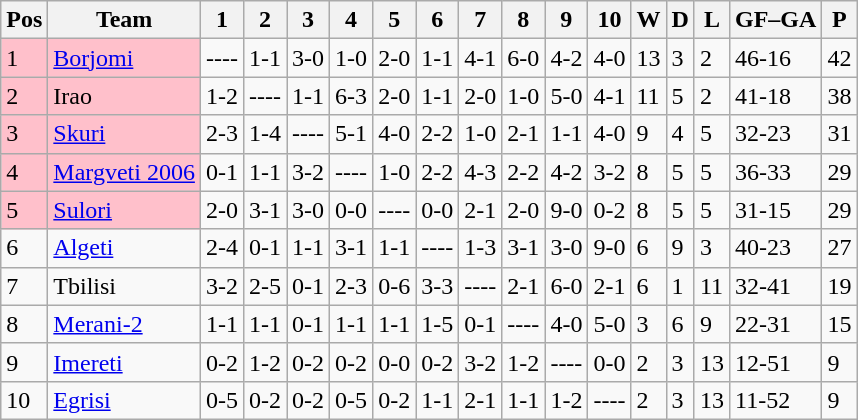<table class="wikitable">
<tr>
<th>Pos</th>
<th>Team</th>
<th>1</th>
<th>2</th>
<th>3</th>
<th>4</th>
<th>5</th>
<th>6</th>
<th>7</th>
<th>8</th>
<th>9</th>
<th>10</th>
<th>W</th>
<th>D</th>
<th>L</th>
<th>GF–GA</th>
<th>P</th>
</tr>
<tr>
<td style="background:pink;">1</td>
<td style="background:pink;"><a href='#'>Borjomi</a></td>
<td>----</td>
<td>1-1</td>
<td>3-0</td>
<td>1-0</td>
<td>2-0</td>
<td>1-1</td>
<td>4-1</td>
<td>6-0</td>
<td>4-2</td>
<td>4-0</td>
<td>13</td>
<td>3</td>
<td>2</td>
<td>46-16</td>
<td>42</td>
</tr>
<tr>
<td style="background:pink;">2</td>
<td style="background:pink;">Irao</td>
<td>1-2</td>
<td>----</td>
<td>1-1</td>
<td>6-3</td>
<td>2-0</td>
<td>1-1</td>
<td>2-0</td>
<td>1-0</td>
<td>5-0</td>
<td>4-1</td>
<td>11</td>
<td>5</td>
<td>2</td>
<td>41-18</td>
<td>38</td>
</tr>
<tr>
<td style="background:pink;">3</td>
<td style="background:pink;"><a href='#'>Skuri</a></td>
<td>2-3</td>
<td>1-4</td>
<td>----</td>
<td>5-1</td>
<td>4-0</td>
<td>2-2</td>
<td>1-0</td>
<td>2-1</td>
<td>1-1</td>
<td>4-0</td>
<td>9</td>
<td>4</td>
<td>5</td>
<td>32-23</td>
<td>31</td>
</tr>
<tr>
<td style="background:pink;">4</td>
<td style="background:pink;"><a href='#'>Margveti 2006</a></td>
<td>0-1</td>
<td>1-1</td>
<td>3-2</td>
<td>----</td>
<td>1-0</td>
<td>2-2</td>
<td>4-3</td>
<td>2-2</td>
<td>4-2</td>
<td>3-2</td>
<td>8</td>
<td>5</td>
<td>5</td>
<td>36-33</td>
<td>29</td>
</tr>
<tr>
<td style="background:pink;">5</td>
<td style="background:pink;"><a href='#'>Sulori</a></td>
<td>2-0</td>
<td>3-1</td>
<td>3-0</td>
<td>0-0</td>
<td>----</td>
<td>0-0</td>
<td>2-1</td>
<td>2-0</td>
<td>9-0</td>
<td>0-2</td>
<td>8</td>
<td>5</td>
<td>5</td>
<td>31-15</td>
<td>29</td>
</tr>
<tr>
<td>6</td>
<td><a href='#'>Algeti</a></td>
<td>2-4</td>
<td>0-1</td>
<td>1-1</td>
<td>3-1</td>
<td>1-1</td>
<td>----</td>
<td>1-3</td>
<td>3-1</td>
<td>3-0</td>
<td>9-0</td>
<td>6</td>
<td>9</td>
<td>3</td>
<td>40-23</td>
<td>27</td>
</tr>
<tr>
<td>7</td>
<td>Tbilisi</td>
<td>3-2</td>
<td>2-5</td>
<td>0-1</td>
<td>2-3</td>
<td>0-6</td>
<td>3-3</td>
<td>----</td>
<td>2-1</td>
<td>6-0</td>
<td>2-1</td>
<td>6</td>
<td>1</td>
<td>11</td>
<td>32-41</td>
<td>19</td>
</tr>
<tr>
<td>8</td>
<td><a href='#'>Merani-2</a></td>
<td>1-1</td>
<td>1-1</td>
<td>0-1</td>
<td>1-1</td>
<td>1-1</td>
<td>1-5</td>
<td>0-1</td>
<td>----</td>
<td>4-0</td>
<td>5-0</td>
<td>3</td>
<td>6</td>
<td>9</td>
<td>22-31</td>
<td>15</td>
</tr>
<tr>
<td>9</td>
<td><a href='#'>Imereti</a></td>
<td>0-2</td>
<td>1-2</td>
<td>0-2</td>
<td>0-2</td>
<td>0-0</td>
<td>0-2</td>
<td>3-2</td>
<td>1-2</td>
<td>----</td>
<td>0-0</td>
<td>2</td>
<td>3</td>
<td>13</td>
<td>12-51</td>
<td>9</td>
</tr>
<tr>
<td>10</td>
<td><a href='#'>Egrisi</a></td>
<td>0-5</td>
<td>0-2</td>
<td>0-2</td>
<td>0-5</td>
<td>0-2</td>
<td>1-1</td>
<td>2-1</td>
<td>1-1</td>
<td>1-2</td>
<td>----</td>
<td>2</td>
<td>3</td>
<td>13</td>
<td>11-52</td>
<td>9</td>
</tr>
</table>
